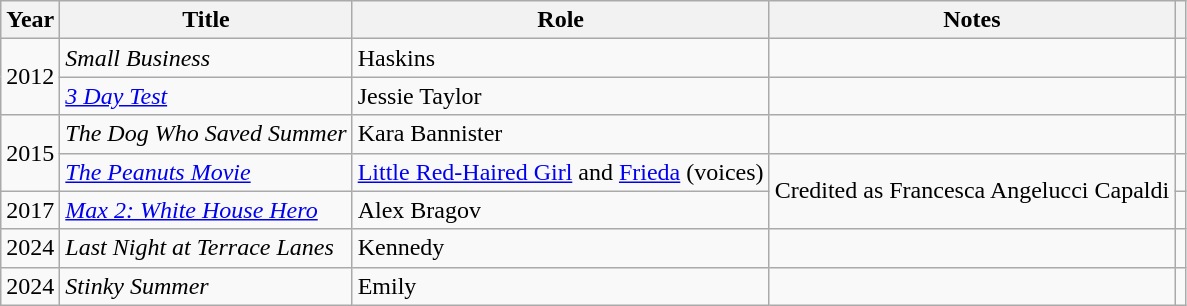<table class="wikitable sortable">
<tr>
<th scope="col">Year</th>
<th scope="col">Title</th>
<th scope="col">Role</th>
<th scope="col" class="unsortable">Notes</th>
<th scope="col" class="unsortable"></th>
</tr>
<tr>
<td rowspan="2">2012</td>
<td><em>Small Business</em></td>
<td>Haskins</td>
<td></td>
<td></td>
</tr>
<tr>
<td><em><a href='#'>3 Day Test</a></em></td>
<td>Jessie Taylor</td>
<td></td>
<td></td>
</tr>
<tr>
<td rowspan="2">2015</td>
<td><em>The Dog Who Saved Summer</em></td>
<td>Kara Bannister</td>
<td></td>
<td></td>
</tr>
<tr>
<td><em><a href='#'>The Peanuts Movie</a></em></td>
<td><a href='#'>Little Red-Haired Girl</a> and <a href='#'>Frieda</a> (voices)</td>
<td rowspan="2">Credited as Francesca Angelucci Capaldi</td>
<td></td>
</tr>
<tr>
<td>2017</td>
<td><em><a href='#'>Max 2: White House Hero</a></em></td>
<td>Alex Bragov</td>
<td></td>
</tr>
<tr>
<td>2024</td>
<td><em>Last Night at Terrace Lanes</em></td>
<td>Kennedy</td>
<td></td>
<td></td>
</tr>
<tr>
<td>2024</td>
<td><em>Stinky Summer</em></td>
<td>Emily</td>
<td></td>
<td></td>
</tr>
</table>
